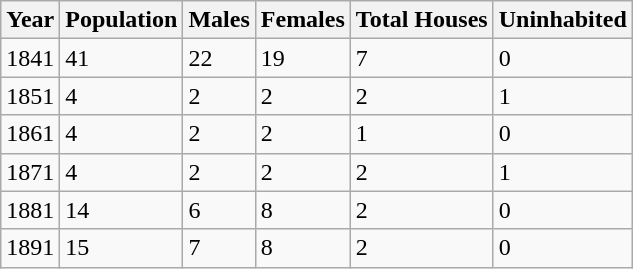<table class="wikitable">
<tr>
<th>Year</th>
<th>Population</th>
<th>Males</th>
<th>Females</th>
<th>Total Houses</th>
<th>Uninhabited</th>
</tr>
<tr>
<td>1841</td>
<td>41</td>
<td>22</td>
<td>19</td>
<td>7</td>
<td>0</td>
</tr>
<tr>
<td>1851</td>
<td>4</td>
<td>2</td>
<td>2</td>
<td>2</td>
<td>1</td>
</tr>
<tr>
<td>1861</td>
<td>4</td>
<td>2</td>
<td>2</td>
<td>1</td>
<td>0</td>
</tr>
<tr>
<td>1871</td>
<td>4</td>
<td>2</td>
<td>2</td>
<td>2</td>
<td>1</td>
</tr>
<tr>
<td>1881</td>
<td>14</td>
<td>6</td>
<td>8</td>
<td>2</td>
<td>0</td>
</tr>
<tr>
<td>1891</td>
<td>15</td>
<td>7</td>
<td>8</td>
<td>2</td>
<td>0</td>
</tr>
</table>
